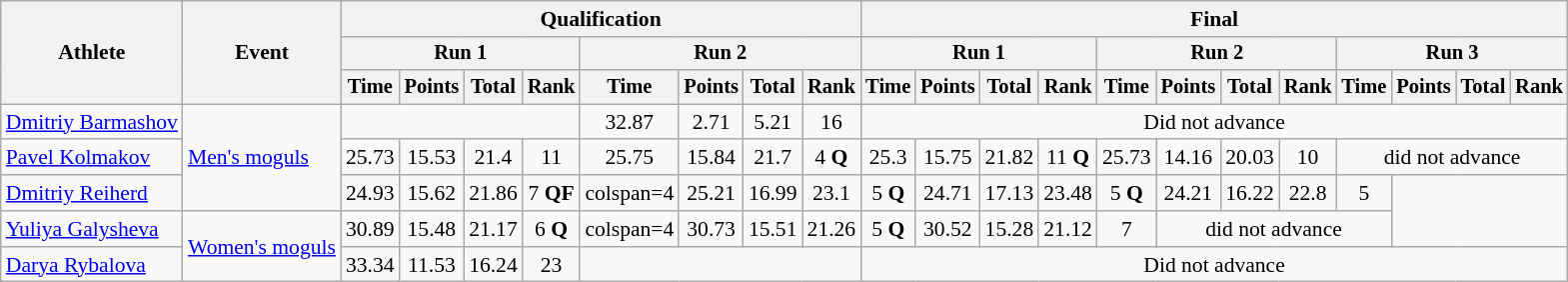<table class="wikitable" style="font-size:90%">
<tr>
<th rowspan=3>Athlete</th>
<th rowspan=3>Event</th>
<th colspan=8>Qualification</th>
<th colspan=12>Final</th>
</tr>
<tr style="font-size:95%">
<th colspan=4>Run 1</th>
<th colspan=4>Run 2</th>
<th colspan=4>Run 1</th>
<th colspan=4>Run 2</th>
<th colspan=4>Run 3</th>
</tr>
<tr style="font-size:95%">
<th>Time</th>
<th>Points</th>
<th>Total</th>
<th>Rank</th>
<th>Time</th>
<th>Points</th>
<th>Total</th>
<th>Rank</th>
<th>Time</th>
<th>Points</th>
<th>Total</th>
<th>Rank</th>
<th>Time</th>
<th>Points</th>
<th>Total</th>
<th>Rank</th>
<th>Time</th>
<th>Points</th>
<th>Total</th>
<th>Rank</th>
</tr>
<tr align=center>
<td align=left><a href='#'>Dmitriy Barmashov</a></td>
<td align=left rowspan=3><a href='#'>Men's moguls</a></td>
<td colspan=4></td>
<td>32.87</td>
<td>2.71</td>
<td>5.21</td>
<td>16</td>
<td colspan=12>Did not advance</td>
</tr>
<tr align=center>
<td align=left><a href='#'>Pavel Kolmakov</a></td>
<td>25.73</td>
<td>15.53</td>
<td>21.4</td>
<td>11</td>
<td>25.75</td>
<td>15.84</td>
<td>21.7</td>
<td>4 <strong>Q</strong></td>
<td>25.3</td>
<td>15.75</td>
<td>21.82</td>
<td>11 <strong>Q</strong></td>
<td>25.73</td>
<td>14.16</td>
<td>20.03</td>
<td>10</td>
<td colspan=4>did not advance</td>
</tr>
<tr align=center>
<td align=left><a href='#'>Dmitriy Reiherd</a></td>
<td>24.93</td>
<td>15.62</td>
<td>21.86</td>
<td>7 <strong>QF</strong></td>
<td>colspan=4 </td>
<td>25.21</td>
<td>16.99</td>
<td>23.1</td>
<td>5 <strong>Q</strong></td>
<td>24.71</td>
<td>17.13</td>
<td>23.48</td>
<td>5 <strong>Q</strong></td>
<td>24.21</td>
<td>16.22</td>
<td>22.8</td>
<td>5</td>
</tr>
<tr align=center>
<td align=left><a href='#'>Yuliya Galysheva</a></td>
<td align=left rowspan=2><a href='#'>Women's moguls</a></td>
<td>30.89</td>
<td>15.48</td>
<td>21.17</td>
<td>6 <strong>Q</strong></td>
<td>colspan=4 </td>
<td>30.73</td>
<td>15.51</td>
<td>21.26</td>
<td>5 <strong>Q</strong></td>
<td>30.52</td>
<td>15.28</td>
<td>21.12</td>
<td>7</td>
<td colspan=4>did not advance</td>
</tr>
<tr align=center>
<td align=left><a href='#'>Darya Rybalova</a></td>
<td>33.34</td>
<td>11.53</td>
<td>16.24</td>
<td>23</td>
<td colspan=4></td>
<td colspan=12>Did not advance</td>
</tr>
</table>
